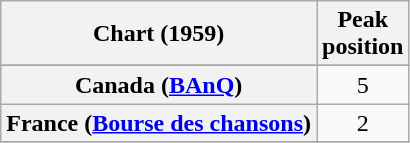<table class="wikitable sortable plainrowheaders">
<tr>
<th>Chart (1959)</th>
<th>Peak<br>position</th>
</tr>
<tr>
</tr>
<tr>
<th scope="row">Canada (<a href='#'>BAnQ</a>)</th>
<td style="text-align:center;">5</td>
</tr>
<tr>
<th scope="row">France (<a href='#'>Bourse des chansons</a>)</th>
<td style="text-align:center;">2</td>
</tr>
<tr>
</tr>
</table>
